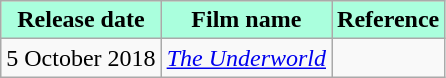<table class="wikitable">
<tr style="background:#ffc; text-align:center;">
<th style="background:#afd"><strong>Release date</strong></th>
<th style="background:#afd"><strong>Film name</strong></th>
<th style="background:#afd"><strong>Reference</strong></th>
</tr>
<tr>
<td>5 October 2018</td>
<td><a href='#'><em>The Underworld</em></a></td>
</tr>
</table>
